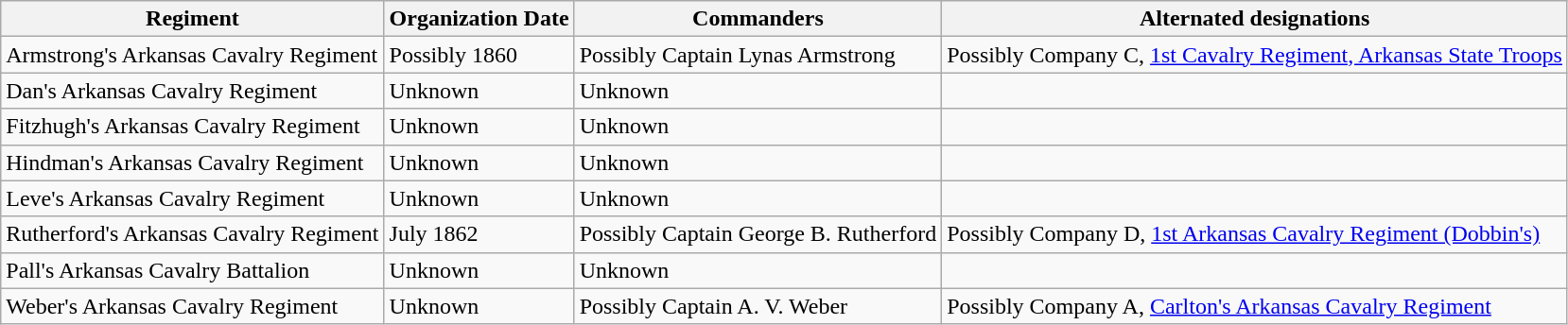<table class="wikitable sortable">
<tr>
<th>Regiment</th>
<th>Organization Date</th>
<th>Commanders</th>
<th>Alternated designations</th>
</tr>
<tr>
<td>Armstrong's Arkansas Cavalry Regiment</td>
<td>Possibly 1860</td>
<td>Possibly Captain Lynas Armstrong</td>
<td>Possibly Company C, <a href='#'>1st Cavalry Regiment, Arkansas State Troops</a></td>
</tr>
<tr>
<td>Dan's Arkansas Cavalry Regiment</td>
<td>Unknown</td>
<td>Unknown</td>
<td></td>
</tr>
<tr>
<td>Fitzhugh's Arkansas Cavalry Regiment</td>
<td>Unknown</td>
<td>Unknown</td>
<td></td>
</tr>
<tr>
<td>Hindman's Arkansas Cavalry Regiment</td>
<td>Unknown</td>
<td>Unknown</td>
<td></td>
</tr>
<tr>
<td>Leve's Arkansas Cavalry Regiment</td>
<td>Unknown</td>
<td>Unknown</td>
<td></td>
</tr>
<tr>
<td>Rutherford's Arkansas Cavalry Regiment</td>
<td>July 1862</td>
<td>Possibly Captain George B. Rutherford</td>
<td>Possibly Company D, <a href='#'>1st Arkansas Cavalry Regiment (Dobbin's)</a></td>
</tr>
<tr>
<td>Pall's Arkansas Cavalry Battalion</td>
<td>Unknown</td>
<td>Unknown</td>
<td></td>
</tr>
<tr>
<td>Weber's Arkansas Cavalry Regiment</td>
<td>Unknown</td>
<td>Possibly Captain A. V. Weber</td>
<td>Possibly Company A, <a href='#'>Carlton's Arkansas Cavalry Regiment</a></td>
</tr>
</table>
